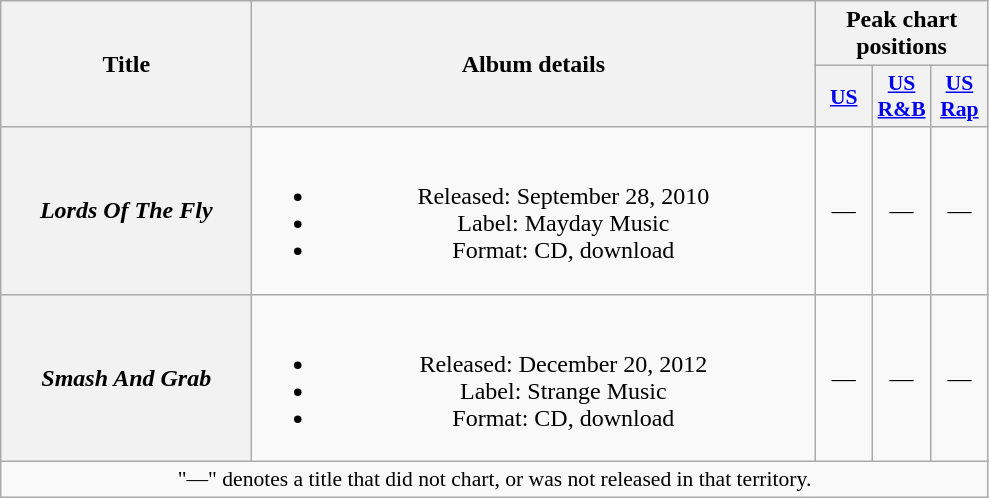<table class="wikitable plainrowheaders" style="text-align:center;">
<tr>
<th scope="col" rowspan="2" style="width:10em;">Title</th>
<th scope="col" rowspan="2" style="width:23em;">Album details</th>
<th scope="col" colspan="4">Peak chart positions</th>
</tr>
<tr>
<th scope="col" style="width:2.2em;font-size:90%;"><a href='#'>US</a><br></th>
<th scope="col" style="width:2.2em;font-size:90%;"><a href='#'>US R&B</a><br></th>
<th scope="col" style="width:2.2em;font-size:90%;"><a href='#'>US Rap</a><br></th>
</tr>
<tr>
<th scope="row"><em>Lords Of The Fly</em></th>
<td><br><ul><li>Released: September 28, 2010</li><li>Label: Mayday Music</li><li>Format: CD, download</li></ul></td>
<td>—</td>
<td>—</td>
<td>—</td>
</tr>
<tr>
<th scope="row"><em>Smash And Grab</em></th>
<td><br><ul><li>Released: December 20, 2012</li><li>Label: Strange Music</li><li>Format: CD, download</li></ul></td>
<td>—</td>
<td>—</td>
<td>—</td>
</tr>
<tr>
<td colspan="14" style="font-size:90%">"—" denotes a title that did not chart, or was not released in that territory.</td>
</tr>
</table>
